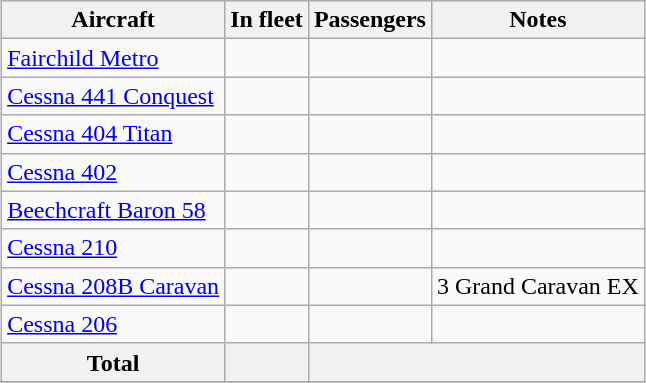<table class="wikitable" style="margin:1em auto;">
<tr>
<th>Aircraft</th>
<th>In fleet</th>
<th>Passengers</th>
<th>Notes</th>
</tr>
<tr>
<td><a href='#'>Fairchild Metro</a></td>
<td></td>
<td></td>
<td></td>
</tr>
<tr>
<td><a href='#'>Cessna 441 Conquest</a></td>
<td></td>
<td></td>
<td></td>
</tr>
<tr>
<td><a href='#'>Cessna 404 Titan</a></td>
<td></td>
<td></td>
<td></td>
</tr>
<tr>
<td><a href='#'>Cessna 402</a></td>
<td></td>
<td></td>
<td></td>
</tr>
<tr>
<td><a href='#'>Beechcraft Baron 58</a></td>
<td></td>
<td></td>
<td></td>
</tr>
<tr>
<td><a href='#'>Cessna 210</a></td>
<td></td>
<td></td>
<td></td>
</tr>
<tr>
<td><a href='#'>Cessna 208B Caravan</a></td>
<td></td>
<td></td>
<td>3 Grand Caravan EX</td>
</tr>
<tr>
<td><a href='#'>Cessna 206</a></td>
<td></td>
<td></td>
<td></td>
</tr>
<tr>
<th>Total</th>
<th></th>
<th colspan="2"></th>
</tr>
<tr>
</tr>
</table>
